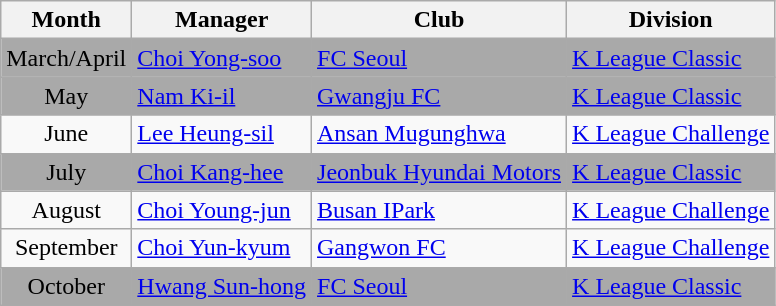<table class="wikitable">
<tr>
<th>Month</th>
<th>Manager</th>
<th>Club</th>
<th>Division</th>
</tr>
<tr bgcolor=darkgray>
<td align=center>March/April</td>
<td> <a href='#'>Choi Yong-soo</a></td>
<td><a href='#'>FC Seoul</a></td>
<td><a href='#'>K League Classic</a></td>
</tr>
<tr bgcolor=darkgray>
<td align=center>May</td>
<td> <a href='#'>Nam Ki-il</a></td>
<td><a href='#'>Gwangju FC</a></td>
<td><a href='#'>K League Classic</a></td>
</tr>
<tr>
<td align=center>June</td>
<td> <a href='#'>Lee Heung-sil</a></td>
<td><a href='#'>Ansan Mugunghwa</a></td>
<td><a href='#'>K League Challenge</a></td>
</tr>
<tr bgcolor=darkgray>
<td align=center>July</td>
<td> <a href='#'>Choi Kang-hee</a></td>
<td><a href='#'>Jeonbuk Hyundai Motors</a></td>
<td><a href='#'>K League Classic</a></td>
</tr>
<tr>
<td align=center>August</td>
<td> <a href='#'>Choi Young-jun</a></td>
<td><a href='#'>Busan IPark</a></td>
<td><a href='#'>K League Challenge</a></td>
</tr>
<tr>
<td align=center>September</td>
<td> <a href='#'>Choi Yun-kyum</a></td>
<td><a href='#'>Gangwon FC</a></td>
<td><a href='#'>K League Challenge</a></td>
</tr>
<tr bgcolor=darkgray>
<td align=center>October</td>
<td> <a href='#'>Hwang Sun-hong</a></td>
<td><a href='#'>FC Seoul</a></td>
<td><a href='#'>K League Classic</a></td>
</tr>
</table>
